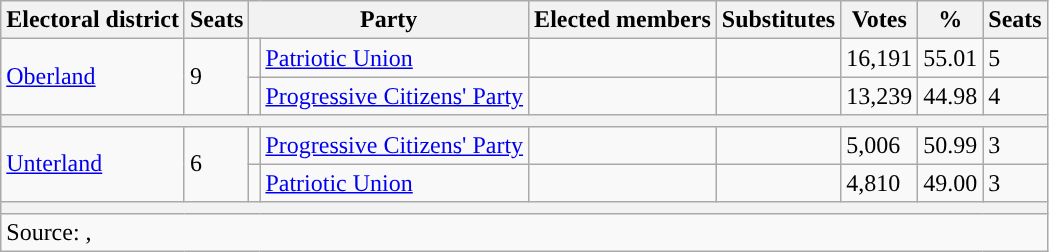<table class="wikitable">
<tr>
<th>Electoral district</th>
<th>Seats</th>
<th colspan="2">Party</th>
<th>Elected members</th>
<th>Substitutes</th>
<th>Votes</th>
<th>%</th>
<th>Seats</th>
</tr>
<tr>
<td rowspan="2"><a href='#'>Oberland</a></td>
<td rowspan="2">9</td>
<td></td>
<td><a href='#'>Patriotic Union</a></td>
<td></td>
<td></td>
<td>16,191</td>
<td>55.01</td>
<td>5</td>
</tr>
<tr>
<td></td>
<td><a href='#'>Progressive Citizens' Party</a></td>
<td></td>
<td></td>
<td>13,239</td>
<td>44.98</td>
<td>4</td>
</tr>
<tr>
<th colspan="9"></th>
</tr>
<tr>
<td rowspan="2"><a href='#'>Unterland</a></td>
<td rowspan="2">6</td>
<td></td>
<td><a href='#'>Progressive Citizens' Party</a></td>
<td></td>
<td></td>
<td>5,006</td>
<td>50.99</td>
<td>3</td>
</tr>
<tr>
<td></td>
<td><a href='#'>Patriotic Union</a></td>
<td></td>
<td></td>
<td>4,810</td>
<td>49.00</td>
<td>3</td>
</tr>
<tr>
<th colspan="9"></th>
</tr>
<tr>
<td colspan="9">Source: , </td>
</tr>
</table>
